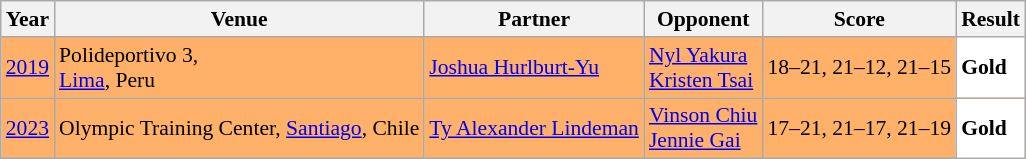<table class="sortable wikitable" style="font-size: 90%;">
<tr>
<th>Year</th>
<th>Venue</th>
<th>Partner</th>
<th>Opponent</th>
<th>Score</th>
<th>Result</th>
</tr>
<tr style="background:#FFB069">
<td align="center"><a href='#'>2019</a></td>
<td align="left">Polideportivo 3,<br><a href='#'>Lima</a>, Peru</td>
<td align="left"> <a href='#'>Joshua Hurlburt-Yu</a></td>
<td align="left"> <a href='#'>Nyl Yakura</a><br> <a href='#'>Kristen Tsai</a></td>
<td align="left">18–21, 21–12, 21–15</td>
<td style="text-align:left; background:white"> <strong>Gold</strong></td>
</tr>
<tr style="background:#FFB069">
<td align="center"><a href='#'>2023</a></td>
<td align="left">Olympic Training Center, <a href='#'>Santiago</a>, Chile</td>
<td align="left"> <a href='#'>Ty Alexander Lindeman</a></td>
<td align="left"> <a href='#'>Vinson Chiu</a><br> <a href='#'>Jennie Gai</a></td>
<td align="left">17–21, 21–17, 21–19</td>
<td style="text-align:left; background:white"> <strong>Gold</strong></td>
</tr>
</table>
